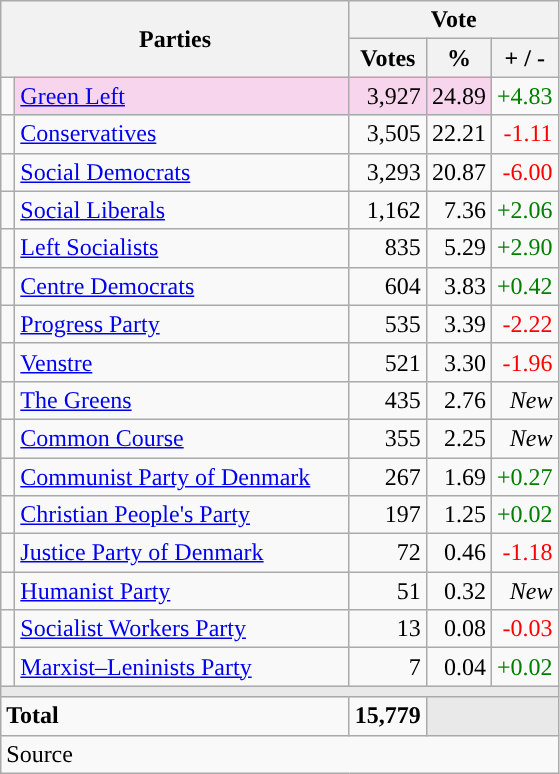<table class="wikitable" style="text-align:right;">
<tr>
<th style="text-align:centre;" rowspan="2" colspan="2" width="225">Parties</th>
<th colspan="3">Vote</th>
</tr>
<tr>
<th width="15">Votes</th>
<th width="15">%</th>
<th width="15">+ / -</th>
</tr>
<tr>
<td width="2" style="color:inherit;background:"></td>
<td bgcolor=#f7d5ed  align="left"><a href='#'>Green Left</a></td>
<td bgcolor=#f7d5ed>3,927</td>
<td bgcolor=#f7d5ed>24.89</td>
<td style=color:green;>+4.83</td>
</tr>
<tr>
<td width="2" style="color:inherit;background:"></td>
<td align="left"><a href='#'>Conservatives</a></td>
<td>3,505</td>
<td>22.21</td>
<td style=color:red;>-1.11</td>
</tr>
<tr>
<td width="2" style="color:inherit;background:"></td>
<td align="left"><a href='#'>Social Democrats</a></td>
<td>3,293</td>
<td>20.87</td>
<td style=color:red;>-6.00</td>
</tr>
<tr>
<td width="2" style="color:inherit;background:"></td>
<td align="left"><a href='#'>Social Liberals</a></td>
<td>1,162</td>
<td>7.36</td>
<td style=color:green;>+2.06</td>
</tr>
<tr>
<td width="2" style="color:inherit;background:"></td>
<td align="left"><a href='#'>Left Socialists</a></td>
<td>835</td>
<td>5.29</td>
<td style=color:green;>+2.90</td>
</tr>
<tr>
<td width="2" style="color:inherit;background:"></td>
<td align="left"><a href='#'>Centre Democrats</a></td>
<td>604</td>
<td>3.83</td>
<td style=color:green;>+0.42</td>
</tr>
<tr>
<td width="2" style="color:inherit;background:"></td>
<td align="left"><a href='#'>Progress Party</a></td>
<td>535</td>
<td>3.39</td>
<td style=color:red;>-2.22</td>
</tr>
<tr>
<td width="2" style="color:inherit;background:"></td>
<td align="left"><a href='#'>Venstre</a></td>
<td>521</td>
<td>3.30</td>
<td style=color:red;>-1.96</td>
</tr>
<tr>
<td width="2" style="color:inherit;background:"></td>
<td align="left"><a href='#'>The Greens</a></td>
<td>435</td>
<td>2.76</td>
<td><em>New</em></td>
</tr>
<tr>
<td width="2" style="color:inherit;background:"></td>
<td align="left"><a href='#'>Common Course</a></td>
<td>355</td>
<td>2.25</td>
<td><em>New</em></td>
</tr>
<tr>
<td width="2" style="color:inherit;background:"></td>
<td align="left"><a href='#'>Communist Party of Denmark</a></td>
<td>267</td>
<td>1.69</td>
<td style=color:green;>+0.27</td>
</tr>
<tr>
<td width="2" style="color:inherit;background:"></td>
<td align="left"><a href='#'>Christian People's Party</a></td>
<td>197</td>
<td>1.25</td>
<td style=color:green;>+0.02</td>
</tr>
<tr>
<td width="2" style="color:inherit;background:"></td>
<td align="left"><a href='#'>Justice Party of Denmark</a></td>
<td>72</td>
<td>0.46</td>
<td style=color:red;>-1.18</td>
</tr>
<tr>
<td width="2" style="color:inherit;background:"></td>
<td align="left"><a href='#'>Humanist Party</a></td>
<td>51</td>
<td>0.32</td>
<td><em>New</em></td>
</tr>
<tr>
<td width="2" style="color:inherit;background:"></td>
<td align="left"><a href='#'>Socialist Workers Party</a></td>
<td>13</td>
<td>0.08</td>
<td style=color:red;>-0.03</td>
</tr>
<tr>
<td width="2" style="color:inherit;background:"></td>
<td align="left"><a href='#'>Marxist–Leninists Party</a></td>
<td>7</td>
<td>0.04</td>
<td style=color:green;>+0.02</td>
</tr>
<tr>
<td colspan="7" bgcolor="#E9E9E9"></td>
</tr>
<tr>
<td align="left" colspan="2"><strong>Total</strong></td>
<td><strong>15,779</strong></td>
<td bgcolor="#E9E9E9" colspan="2"></td>
</tr>
<tr>
<td align="left" colspan="6">Source</td>
</tr>
</table>
